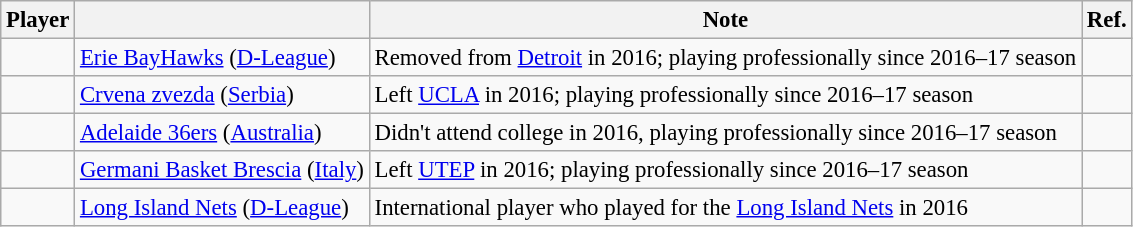<table class="wikitable sortable" style="text-align:left; font-size:95%">
<tr>
<th>Player</th>
<th></th>
<th class=unsortable>Note</th>
<th class=unsortable>Ref.</th>
</tr>
<tr>
<td> </td>
<td><a href='#'>Erie BayHawks</a> (<a href='#'>D-League</a>)</td>
<td>Removed from <a href='#'>Detroit</a> in 2016; playing professionally since 2016–17 season</td>
<td align=center></td>
</tr>
<tr>
<td> </td>
<td><a href='#'>Crvena zvezda</a> (<a href='#'>Serbia</a>)</td>
<td>Left <a href='#'>UCLA</a> in 2016; playing professionally since 2016–17 season</td>
<td align=center></td>
</tr>
<tr>
<td> </td>
<td><a href='#'>Adelaide 36ers</a> (<a href='#'>Australia</a>)</td>
<td>Didn't attend college in 2016, playing professionally since 2016–17 season</td>
<td align=center></td>
</tr>
<tr>
<td> </td>
<td><a href='#'>Germani Basket Brescia</a> (<a href='#'>Italy</a>)</td>
<td>Left <a href='#'>UTEP</a> in 2016; playing professionally since 2016–17 season</td>
<td align=center></td>
</tr>
<tr>
<td> </td>
<td><a href='#'>Long Island Nets</a> (<a href='#'>D-League</a>)</td>
<td>International player who played for the <a href='#'>Long Island Nets</a> in 2016</td>
<td align=center></td>
</tr>
</table>
